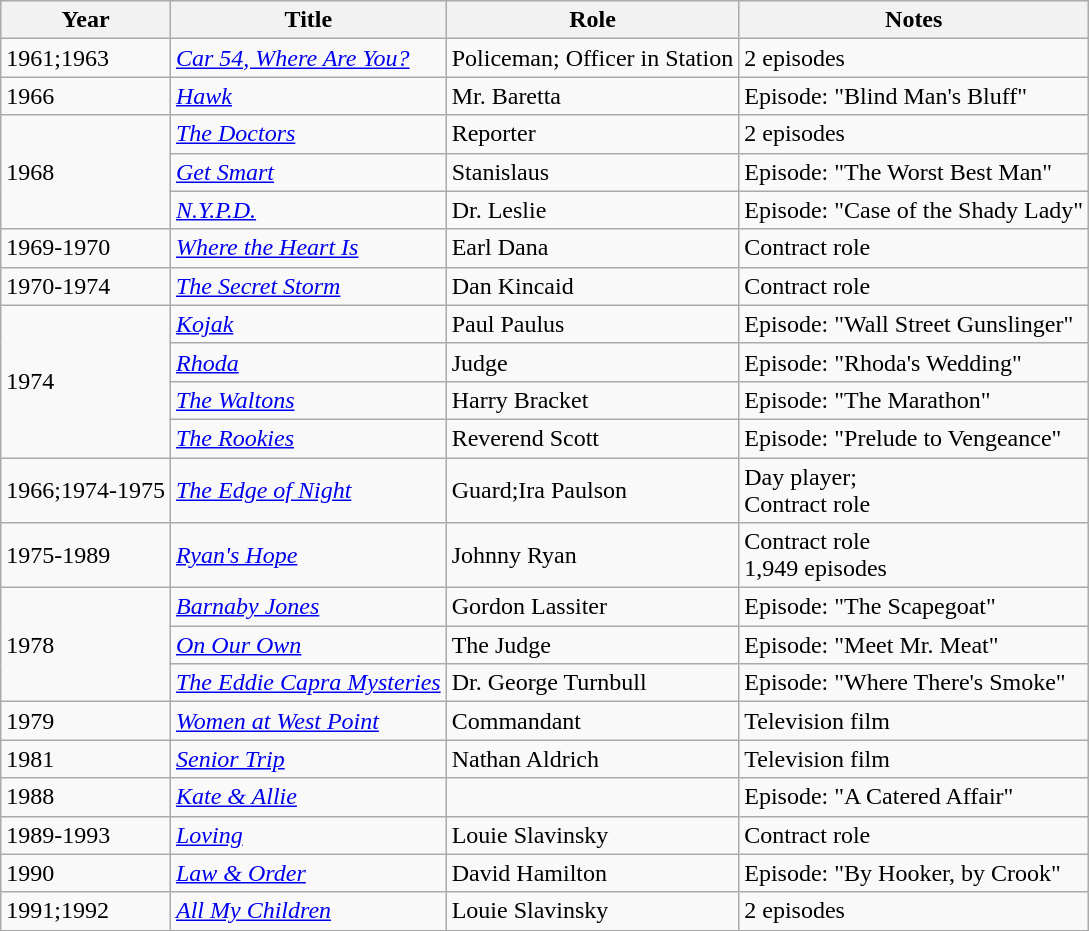<table class="wikitable">
<tr>
<th>Year</th>
<th>Title</th>
<th>Role</th>
<th>Notes</th>
</tr>
<tr>
<td>1961;1963</td>
<td><em><a href='#'>Car 54, Where Are You?</a></em></td>
<td>Policeman; Officer in Station</td>
<td>2 episodes</td>
</tr>
<tr>
<td>1966</td>
<td><a href='#'><em>Hawk</em></a></td>
<td>Mr. Baretta</td>
<td>Episode: "Blind Man's Bluff"</td>
</tr>
<tr>
<td rowspan="3">1968</td>
<td><em><a href='#'>The Doctors</a></em></td>
<td>Reporter</td>
<td>2 episodes</td>
</tr>
<tr>
<td><em><a href='#'>Get Smart</a></em></td>
<td>Stanislaus</td>
<td>Episode: "The Worst Best Man"</td>
</tr>
<tr>
<td><em><a href='#'>N.Y.P.D.</a></em></td>
<td>Dr. Leslie</td>
<td>Episode: "Case of the Shady Lady"</td>
</tr>
<tr>
<td>1969-1970</td>
<td><em><a href='#'>Where the Heart Is</a></em></td>
<td>Earl Dana</td>
<td>Contract role</td>
</tr>
<tr>
<td>1970-1974</td>
<td><em><a href='#'>The Secret Storm</a></em></td>
<td>Dan Kincaid</td>
<td>Contract role</td>
</tr>
<tr>
<td rowspan="4">1974</td>
<td><em><a href='#'>Kojak</a></em></td>
<td>Paul Paulus</td>
<td>Episode: "Wall Street Gunslinger"</td>
</tr>
<tr>
<td><em><a href='#'>Rhoda</a></em></td>
<td>Judge</td>
<td>Episode: "Rhoda's Wedding"</td>
</tr>
<tr>
<td><em><a href='#'>The Waltons</a></em></td>
<td>Harry Bracket</td>
<td>Episode: "The Marathon"</td>
</tr>
<tr>
<td><em><a href='#'>The Rookies</a></em></td>
<td>Reverend Scott</td>
<td>Episode: "Prelude to Vengeance"</td>
</tr>
<tr>
<td>1966;1974-1975</td>
<td><em><a href='#'>The Edge of Night</a></em></td>
<td>Guard;Ira Paulson</td>
<td>Day player;<br>Contract role</td>
</tr>
<tr>
<td>1975-1989</td>
<td><em><a href='#'>Ryan's Hope</a></em></td>
<td>Johnny Ryan</td>
<td>Contract role<br>1,949 episodes</td>
</tr>
<tr>
<td rowspan="3">1978</td>
<td><em><a href='#'>Barnaby Jones</a></em></td>
<td>Gordon Lassiter</td>
<td>Episode: "The Scapegoat"</td>
</tr>
<tr>
<td><a href='#'><em>On Our Own</em></a></td>
<td>The Judge</td>
<td>Episode: "Meet Mr. Meat"</td>
</tr>
<tr>
<td><em><a href='#'>The Eddie Capra Mysteries</a></em></td>
<td>Dr. George Turnbull</td>
<td>Episode: "Where There's Smoke"</td>
</tr>
<tr>
<td>1979</td>
<td><em><a href='#'>Women at West Point</a></em></td>
<td>Commandant</td>
<td>Television film</td>
</tr>
<tr>
<td>1981</td>
<td><em><a href='#'>Senior Trip</a></em></td>
<td>Nathan Aldrich</td>
<td>Television film</td>
</tr>
<tr>
<td>1988</td>
<td><em><a href='#'>Kate & Allie</a></em></td>
<td></td>
<td>Episode: "A Catered Affair"</td>
</tr>
<tr>
<td>1989-1993</td>
<td><em><a href='#'>Loving</a></em></td>
<td>Louie Slavinsky</td>
<td>Contract role</td>
</tr>
<tr>
<td>1990</td>
<td><em><a href='#'>Law & Order</a></em></td>
<td>David Hamilton</td>
<td>Episode: "By Hooker, by Crook"</td>
</tr>
<tr>
<td>1991;1992</td>
<td><em><a href='#'>All My Children</a></em></td>
<td>Louie Slavinsky</td>
<td>2 episodes</td>
</tr>
</table>
